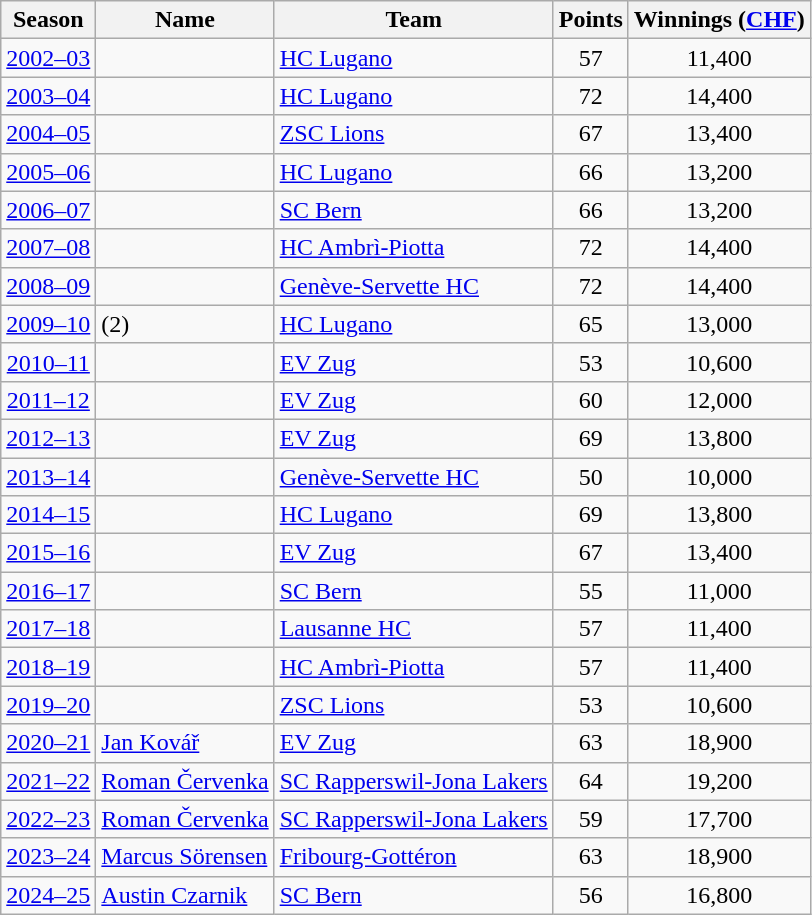<table class="wikitable sortable">
<tr>
<th>Season</th>
<th>Name</th>
<th>Team</th>
<th>Points</th>
<th>Winnings (<a href='#'>CHF</a>)</th>
</tr>
<tr>
<td style="text-align:center;"><a href='#'>2002–03</a></td>
<td></td>
<td><a href='#'>HC Lugano</a></td>
<td style="text-align:center;">57</td>
<td style="text-align:center;">11,400</td>
</tr>
<tr>
<td style="text-align:center;"><a href='#'>2003–04</a></td>
<td></td>
<td><a href='#'>HC Lugano</a></td>
<td style="text-align:center;">72</td>
<td style="text-align:center;">14,400</td>
</tr>
<tr>
<td style="text-align:center;"><a href='#'>2004–05</a></td>
<td></td>
<td><a href='#'>ZSC Lions</a></td>
<td style="text-align:center;">67</td>
<td style="text-align:center;">13,400</td>
</tr>
<tr>
<td style="text-align:center;"><a href='#'>2005–06</a></td>
<td></td>
<td><a href='#'>HC Lugano</a></td>
<td style="text-align:center;">66</td>
<td style="text-align:center;">13,200</td>
</tr>
<tr>
<td style="text-align:center;"><a href='#'>2006–07</a></td>
<td></td>
<td><a href='#'>SC Bern</a></td>
<td style="text-align:center;">66</td>
<td style="text-align:center;">13,200</td>
</tr>
<tr>
<td style="text-align:center;"><a href='#'>2007–08</a></td>
<td></td>
<td><a href='#'>HC Ambrì-Piotta</a></td>
<td style="text-align:center;">72</td>
<td style="text-align:center;">14,400</td>
</tr>
<tr>
<td style="text-align:center;"><a href='#'>2008–09</a></td>
<td></td>
<td><a href='#'>Genève-Servette HC</a></td>
<td style="text-align:center;">72</td>
<td style="text-align:center;">14,400</td>
</tr>
<tr>
<td style="text-align:center;"><a href='#'>2009–10</a></td>
<td> (2)</td>
<td><a href='#'>HC Lugano</a></td>
<td style="text-align:center;">65</td>
<td style="text-align:center;">13,000</td>
</tr>
<tr>
<td style="text-align:center;"><a href='#'>2010–11</a></td>
<td></td>
<td><a href='#'>EV Zug</a></td>
<td style="text-align:center;">53</td>
<td style="text-align:center;">10,600</td>
</tr>
<tr>
<td style="text-align:center;"><a href='#'>2011–12</a></td>
<td></td>
<td><a href='#'>EV Zug</a></td>
<td style="text-align:center;">60</td>
<td style="text-align:center;">12,000</td>
</tr>
<tr>
<td style="text-align:center;"><a href='#'>2012–13</a></td>
<td></td>
<td><a href='#'>EV Zug</a></td>
<td style="text-align:center;">69</td>
<td style="text-align:center;">13,800</td>
</tr>
<tr>
<td style="text-align:center;"><a href='#'>2013–14</a></td>
<td></td>
<td><a href='#'>Genève-Servette HC</a></td>
<td style="text-align:center;">50</td>
<td style="text-align:center;">10,000</td>
</tr>
<tr>
<td style="text-align:center;"><a href='#'>2014–15</a></td>
<td></td>
<td><a href='#'>HC Lugano</a></td>
<td style="text-align:center;">69</td>
<td style="text-align:center;">13,800</td>
</tr>
<tr>
<td style="text-align:center;"><a href='#'>2015–16</a></td>
<td></td>
<td><a href='#'>EV Zug</a></td>
<td style="text-align:center;">67</td>
<td style="text-align:center;">13,400</td>
</tr>
<tr>
<td style="text-align:center;"><a href='#'>2016–17</a></td>
<td></td>
<td><a href='#'>SC Bern</a></td>
<td style="text-align:center;">55</td>
<td style="text-align:center;">11,000</td>
</tr>
<tr>
<td style="text-align:center;"><a href='#'>2017–18</a></td>
<td></td>
<td><a href='#'>Lausanne HC</a></td>
<td style="text-align:center;">57</td>
<td style="text-align:center;">11,400</td>
</tr>
<tr>
<td style="text-align:center;"><a href='#'>2018–19</a></td>
<td></td>
<td><a href='#'>HC Ambrì-Piotta</a></td>
<td style="text-align:center;">57</td>
<td style="text-align:center;">11,400</td>
</tr>
<tr>
<td style="text-align:center;"><a href='#'>2019–20</a></td>
<td></td>
<td><a href='#'>ZSC Lions</a></td>
<td style="text-align:center;">53</td>
<td style="text-align:center;">10,600</td>
</tr>
<tr>
<td style="text-align:center;"><a href='#'>2020–21</a></td>
<td><a href='#'>Jan Kovář</a></td>
<td align="left"><a href='#'>EV Zug</a></td>
<td style="text-align:center;">63</td>
<td style="text-align:center;">18,900</td>
</tr>
<tr>
<td style="text-align:center;"><a href='#'>2021–22</a></td>
<td><a href='#'>Roman Červenka</a></td>
<td align="left"><a href='#'>SC Rapperswil-Jona Lakers</a></td>
<td style="text-align:center;">64</td>
<td style="text-align:center;">19,200</td>
</tr>
<tr>
<td style="text-align:center;"><a href='#'>2022–23</a></td>
<td><a href='#'>Roman Červenka</a></td>
<td align="left"><a href='#'>SC Rapperswil-Jona Lakers</a></td>
<td style="text-align:center;">59</td>
<td style="text-align:center;">17,700</td>
</tr>
<tr>
<td style="text-align:center;"><a href='#'>2023–24</a></td>
<td><a href='#'>Marcus Sörensen</a></td>
<td align="left"><a href='#'>Fribourg-Gottéron</a></td>
<td style="text-align:center;">63</td>
<td style="text-align:center;">18,900</td>
</tr>
<tr>
<td style="text-align:center;"><a href='#'>2024–25</a></td>
<td><a href='#'>Austin Czarnik</a></td>
<td align="left"><a href='#'>SC Bern</a></td>
<td style="text-align:center;">56</td>
<td style="text-align:center;">16,800</td>
</tr>
</table>
